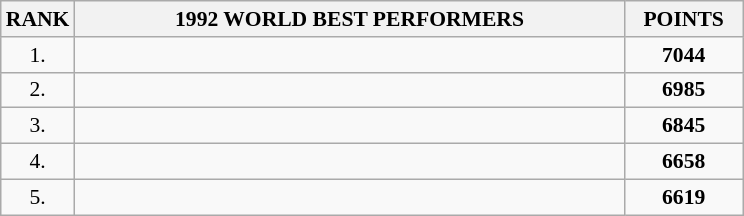<table class="wikitable" style="border-collapse: collapse; font-size: 90%;">
<tr>
<th>RANK</th>
<th align="center" style="width: 25em">1992 WORLD BEST PERFORMERS</th>
<th align="center" style="width: 5em">POINTS</th>
</tr>
<tr>
<td align="center">1.</td>
<td></td>
<td align="center"><strong>7044</strong></td>
</tr>
<tr>
<td align="center">2.</td>
<td></td>
<td align="center"><strong>6985</strong></td>
</tr>
<tr>
<td align="center">3.</td>
<td></td>
<td align="center"><strong>6845</strong></td>
</tr>
<tr>
<td align="center">4.</td>
<td></td>
<td align="center"><strong>6658</strong></td>
</tr>
<tr>
<td align="center">5.</td>
<td></td>
<td align="center"><strong>6619</strong></td>
</tr>
</table>
